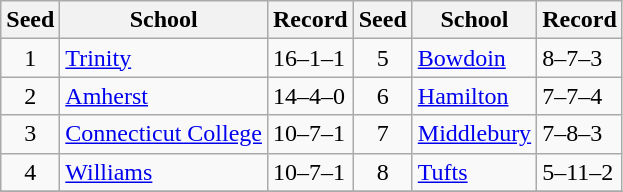<table class="wikitable">
<tr>
<th>Seed</th>
<th>School</th>
<th>Record</th>
<th>Seed</th>
<th>School</th>
<th>Record</th>
</tr>
<tr>
<td align=center>1</td>
<td><a href='#'>Trinity</a></td>
<td>16–1–1</td>
<td align=center>5</td>
<td><a href='#'>Bowdoin</a></td>
<td>8–7–3</td>
</tr>
<tr>
<td align=center>2</td>
<td><a href='#'>Amherst</a></td>
<td>14–4–0</td>
<td align=center>6</td>
<td><a href='#'>Hamilton</a></td>
<td>7–7–4</td>
</tr>
<tr>
<td align=center>3</td>
<td><a href='#'>Connecticut College</a></td>
<td>10–7–1</td>
<td align=center>7</td>
<td><a href='#'>Middlebury</a></td>
<td>7–8–3</td>
</tr>
<tr>
<td align=center>4</td>
<td><a href='#'>Williams</a></td>
<td>10–7–1</td>
<td align=center>8</td>
<td><a href='#'>Tufts</a></td>
<td>5–11–2</td>
</tr>
<tr>
</tr>
</table>
